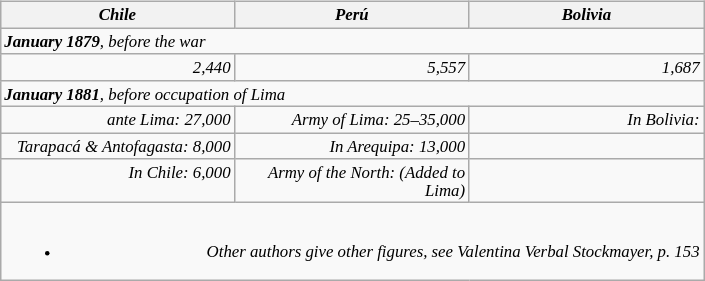<table class="wikitable plainrowheaders floatright" style="float: right; margin-right: 2em; margin-left: 1em; text-align: right; font-style:italic; font-size:70%; width:470px;">
<tr>
<th scope="col">Chile</th>
<th scope="col">Perú</th>
<th scope="col">Bolivia</th>
</tr>
<tr style="vertical-align: top;">
<td colspan="3" align="left"><strong>January 1879</strong>, before the war</td>
</tr>
<tr>
<td width=33%>2,440</td>
<td width=33%>5,557</td>
<td width=33%>1,687</td>
</tr>
<tr style="vertical-align: top;">
<td colspan="3" align="left"><strong>January 1881</strong>, before occupation of Lima</td>
</tr>
<tr style="vertical-align: top;">
<td>ante Lima: 27,000</td>
<td>Army of Lima: 25–35,000</td>
<td>In Bolivia:</td>
</tr>
<tr style="vertical-align: top;">
<td>Tarapacá & Antofagasta: 8,000</td>
<td>In Arequipa: 13,000</td>
<td></td>
</tr>
<tr style="vertical-align: top;">
<td>In Chile: 6,000</td>
<td>Army of the North: (Added to Lima)</td>
<td></td>
</tr>
<tr style="vertical-align: top;">
<td colspan="3"><br><ul><li>Other authors give other figures, see Valentina Verbal Stockmayer, p. 153</li></ul></td>
</tr>
</table>
